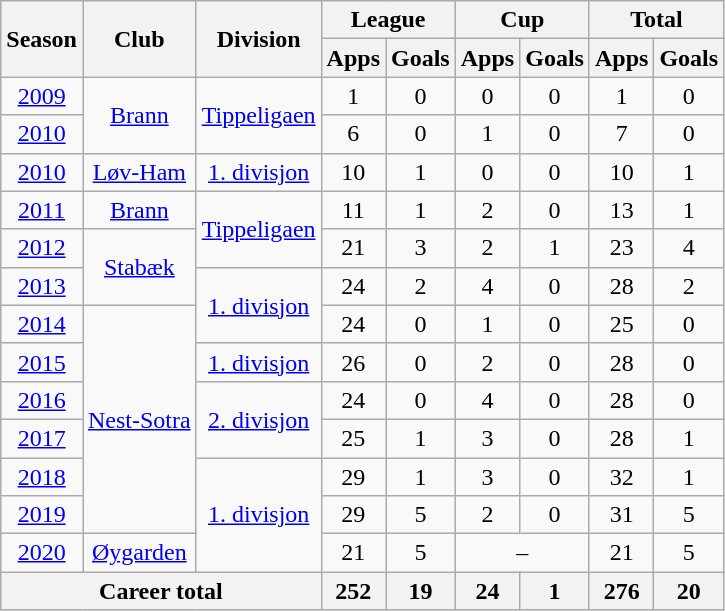<table class="wikitable" style="text-align: center;">
<tr>
<th rowspan="2">Season</th>
<th rowspan="2">Club</th>
<th rowspan="2">Division</th>
<th colspan="2">League</th>
<th colspan="2">Cup</th>
<th colspan="2">Total</th>
</tr>
<tr>
<th>Apps</th>
<th>Goals</th>
<th>Apps</th>
<th>Goals</th>
<th>Apps</th>
<th>Goals</th>
</tr>
<tr>
<td><a href='#'>2009</a></td>
<td rowspan="2"><a href='#'>Brann</a></td>
<td rowspan="2"><a href='#'>Tippeligaen</a></td>
<td>1</td>
<td>0</td>
<td>0</td>
<td>0</td>
<td>1</td>
<td>0</td>
</tr>
<tr>
<td><a href='#'>2010</a></td>
<td>6</td>
<td>0</td>
<td>1</td>
<td>0</td>
<td>7</td>
<td>0</td>
</tr>
<tr>
<td><a href='#'>2010</a></td>
<td><a href='#'>Løv-Ham</a></td>
<td><a href='#'>1. divisjon</a></td>
<td>10</td>
<td>1</td>
<td>0</td>
<td>0</td>
<td>10</td>
<td>1</td>
</tr>
<tr>
<td><a href='#'>2011</a></td>
<td><a href='#'>Brann</a></td>
<td rowspan="2"><a href='#'>Tippeligaen</a></td>
<td>11</td>
<td>1</td>
<td>2</td>
<td>0</td>
<td>13</td>
<td>1</td>
</tr>
<tr>
<td><a href='#'>2012</a></td>
<td rowspan="2"><a href='#'>Stabæk</a></td>
<td>21</td>
<td>3</td>
<td>2</td>
<td>1</td>
<td>23</td>
<td>4</td>
</tr>
<tr>
<td><a href='#'>2013</a></td>
<td rowspan="2"><a href='#'>1. divisjon</a></td>
<td>24</td>
<td>2</td>
<td>4</td>
<td>0</td>
<td>28</td>
<td>2</td>
</tr>
<tr>
<td><a href='#'>2014</a></td>
<td rowspan="6"><a href='#'>Nest-Sotra</a></td>
<td>24</td>
<td>0</td>
<td>1</td>
<td>0</td>
<td>25</td>
<td>0</td>
</tr>
<tr>
<td><a href='#'>2015</a></td>
<td><a href='#'>1. divisjon</a></td>
<td>26</td>
<td>0</td>
<td>2</td>
<td>0</td>
<td>28</td>
<td>0</td>
</tr>
<tr>
<td><a href='#'>2016</a></td>
<td rowspan="2"><a href='#'>2. divisjon</a></td>
<td>24</td>
<td>0</td>
<td>4</td>
<td>0</td>
<td>28</td>
<td>0</td>
</tr>
<tr>
<td><a href='#'>2017</a></td>
<td>25</td>
<td>1</td>
<td>3</td>
<td>0</td>
<td>28</td>
<td>1</td>
</tr>
<tr>
<td><a href='#'>2018</a></td>
<td rowspan="3"><a href='#'>1. divisjon</a></td>
<td>29</td>
<td>1</td>
<td>3</td>
<td>0</td>
<td>32</td>
<td>1</td>
</tr>
<tr>
<td><a href='#'>2019</a></td>
<td>29</td>
<td>5</td>
<td>2</td>
<td>0</td>
<td>31</td>
<td>5</td>
</tr>
<tr>
<td><a href='#'>2020</a></td>
<td rowspan="1"><a href='#'>Øygarden</a></td>
<td>21</td>
<td>5</td>
<td colspan=2>–</td>
<td>21</td>
<td>5</td>
</tr>
<tr>
<th colspan="3">Career total</th>
<th>252</th>
<th>19</th>
<th>24</th>
<th>1</th>
<th>276</th>
<th>20</th>
</tr>
</table>
